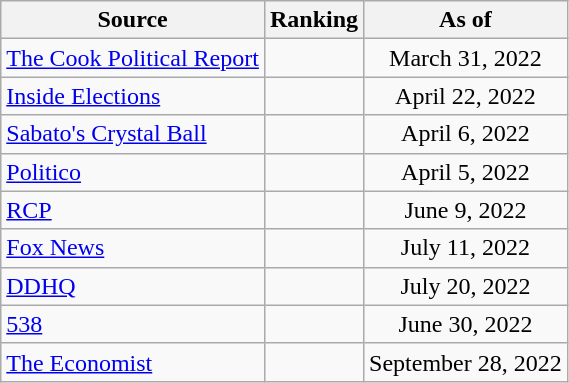<table class="wikitable" style="text-align:center">
<tr>
<th>Source</th>
<th>Ranking</th>
<th>As of</th>
</tr>
<tr>
<td align=left><a href='#'>The Cook Political Report</a></td>
<td></td>
<td>March 31, 2022</td>
</tr>
<tr>
<td align=left><a href='#'>Inside Elections</a></td>
<td></td>
<td>April 22, 2022</td>
</tr>
<tr>
<td align=left><a href='#'>Sabato's Crystal Ball</a></td>
<td></td>
<td>April 6, 2022</td>
</tr>
<tr>
<td align="left"><a href='#'>Politico</a></td>
<td></td>
<td>April 5, 2022</td>
</tr>
<tr>
<td align="left"><a href='#'>RCP</a></td>
<td></td>
<td>June 9, 2022</td>
</tr>
<tr>
<td align=left><a href='#'>Fox News</a></td>
<td></td>
<td>July 11, 2022</td>
</tr>
<tr>
<td align="left"><a href='#'>DDHQ</a></td>
<td></td>
<td>July 20, 2022</td>
</tr>
<tr>
<td align="left"><a href='#'>538</a></td>
<td></td>
<td>June 30, 2022</td>
</tr>
<tr>
<td align="left"><a href='#'>The Economist</a></td>
<td></td>
<td>September 28, 2022</td>
</tr>
</table>
